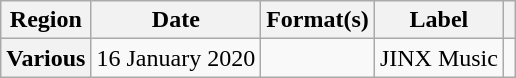<table class="wikitable plainrowheaders">
<tr>
<th scope="col">Region</th>
<th scope="col">Date</th>
<th scope="col">Format(s)</th>
<th scope="col">Label</th>
<th scope="col"></th>
</tr>
<tr>
<th scope="row">Various</th>
<td>16 January 2020</td>
<td></td>
<td>JINX Music</td>
<td></td>
</tr>
</table>
